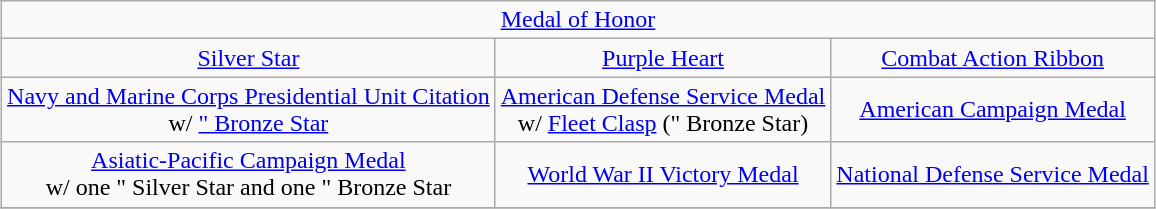<table class="wikitable" style="margin:1em auto; text-align:center;">
<tr>
<td colspan="3"><a href='#'>Medal of Honor</a></td>
</tr>
<tr>
<td><a href='#'>Silver Star</a></td>
<td><a href='#'>Purple Heart</a></td>
<td><a href='#'>Combat Action Ribbon</a></td>
</tr>
<tr>
<td><a href='#'>Navy and Marine Corps Presidential Unit Citation</a><br> w/ <a href='#'>" Bronze Star</a></td>
<td><a href='#'>American Defense Service Medal</a><br>w/ <a href='#'>Fleet Clasp</a> (" Bronze Star)</td>
<td><a href='#'>American Campaign Medal</a></td>
</tr>
<tr>
<td><a href='#'>Asiatic-Pacific Campaign Medal</a><br>w/ one " Silver Star and one " Bronze Star</td>
<td><a href='#'>World War II Victory Medal</a></td>
<td><a href='#'>National Defense Service Medal</a></td>
</tr>
<tr>
</tr>
</table>
